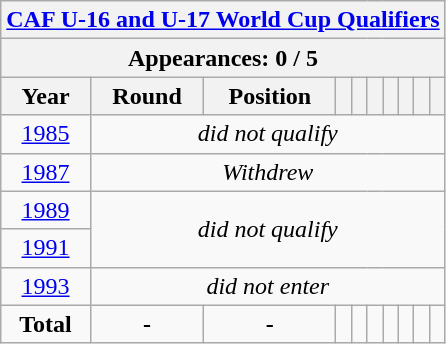<table class="wikitable" style="text-align: center;">
<tr>
<th colspan=10><a href='#'>CAF U-16 and U-17 World Cup Qualifiers</a></th>
</tr>
<tr>
<th colspan=10>Appearances: 0 / 5</th>
</tr>
<tr>
<th>Year</th>
<th>Round</th>
<th>Position</th>
<th></th>
<th></th>
<th></th>
<th></th>
<th></th>
<th></th>
<th></th>
</tr>
<tr>
<td><a href='#'>1985</a></td>
<td colspan=9><em>did not qualify</em></td>
</tr>
<tr>
<td><a href='#'>1987</a></td>
<td colspan=9><em>Withdrew</em></td>
</tr>
<tr>
<td><a href='#'>1989</a></td>
<td rowspan=2 colspan=9><em>did not qualify</em></td>
</tr>
<tr>
<td><a href='#'>1991</a></td>
</tr>
<tr>
<td><a href='#'>1993</a></td>
<td colspan=9><em>did not enter</em></td>
</tr>
<tr>
<td><strong>Total</strong></td>
<td><strong>-</strong></td>
<td><strong>-</strong></td>
<td><strong></strong></td>
<td><strong></strong></td>
<td><strong></strong></td>
<td><strong></strong></td>
<td><strong></strong></td>
<td><strong></strong></td>
<td><strong></strong></td>
</tr>
</table>
